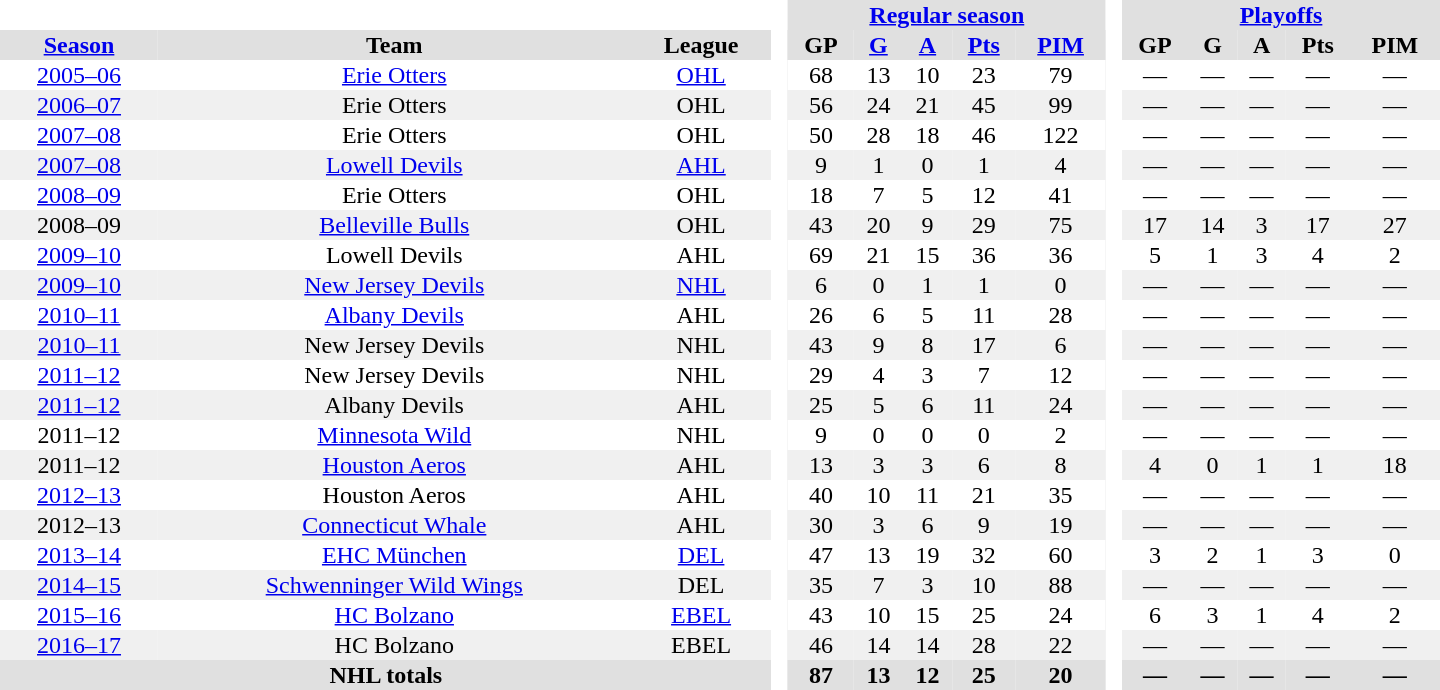<table border="0" cellpadding="1" cellspacing="0" style="text-align:center; width:60em;">
<tr style="background:#e0e0e0;">
<th colspan="3"  bgcolor="#ffffff"> </th>
<th rowspan="99" bgcolor="#ffffff"> </th>
<th colspan="5"><a href='#'>Regular season</a></th>
<th rowspan="99" bgcolor="#ffffff"> </th>
<th colspan="5"><a href='#'>Playoffs</a></th>
</tr>
<tr style="background:#e0e0e0;">
<th><a href='#'>Season</a></th>
<th>Team</th>
<th>League</th>
<th>GP</th>
<th><a href='#'>G</a></th>
<th><a href='#'>A</a></th>
<th><a href='#'>Pts</a></th>
<th><a href='#'>PIM</a></th>
<th>GP</th>
<th>G</th>
<th>A</th>
<th>Pts</th>
<th>PIM</th>
</tr>
<tr>
<td><a href='#'>2005–06</a></td>
<td><a href='#'>Erie Otters</a></td>
<td><a href='#'>OHL</a></td>
<td>68</td>
<td>13</td>
<td>10</td>
<td>23</td>
<td>79</td>
<td>—</td>
<td>—</td>
<td>—</td>
<td>—</td>
<td>—</td>
</tr>
<tr bgcolor="#f0f0f0">
<td><a href='#'>2006–07</a></td>
<td>Erie Otters</td>
<td>OHL</td>
<td>56</td>
<td>24</td>
<td>21</td>
<td>45</td>
<td>99</td>
<td>—</td>
<td>—</td>
<td>—</td>
<td>—</td>
<td>—</td>
</tr>
<tr>
<td><a href='#'>2007–08</a></td>
<td>Erie Otters</td>
<td>OHL</td>
<td>50</td>
<td>28</td>
<td>18</td>
<td>46</td>
<td>122</td>
<td>—</td>
<td>—</td>
<td>—</td>
<td>—</td>
<td>—</td>
</tr>
<tr bgcolor="#f0f0f0">
<td><a href='#'>2007–08</a></td>
<td><a href='#'>Lowell Devils</a></td>
<td><a href='#'>AHL</a></td>
<td>9</td>
<td>1</td>
<td>0</td>
<td>1</td>
<td>4</td>
<td>—</td>
<td>—</td>
<td>—</td>
<td>—</td>
<td>—</td>
</tr>
<tr>
<td><a href='#'>2008–09</a></td>
<td>Erie Otters</td>
<td>OHL</td>
<td>18</td>
<td>7</td>
<td>5</td>
<td>12</td>
<td>41</td>
<td>—</td>
<td>—</td>
<td>—</td>
<td>—</td>
<td>—</td>
</tr>
<tr bgcolor="#f0f0f0">
<td>2008–09</td>
<td><a href='#'>Belleville Bulls</a></td>
<td>OHL</td>
<td>43</td>
<td>20</td>
<td>9</td>
<td>29</td>
<td>75</td>
<td>17</td>
<td>14</td>
<td>3</td>
<td>17</td>
<td>27</td>
</tr>
<tr>
<td><a href='#'>2009–10</a></td>
<td>Lowell Devils</td>
<td>AHL</td>
<td>69</td>
<td>21</td>
<td>15</td>
<td>36</td>
<td>36</td>
<td>5</td>
<td>1</td>
<td>3</td>
<td>4</td>
<td>2</td>
</tr>
<tr bgcolor="#f0f0f0">
<td><a href='#'>2009–10</a></td>
<td><a href='#'>New Jersey Devils</a></td>
<td><a href='#'>NHL</a></td>
<td>6</td>
<td>0</td>
<td>1</td>
<td>1</td>
<td>0</td>
<td>—</td>
<td>—</td>
<td>—</td>
<td>—</td>
<td>—</td>
</tr>
<tr>
<td><a href='#'>2010–11</a></td>
<td><a href='#'>Albany Devils</a></td>
<td>AHL</td>
<td>26</td>
<td>6</td>
<td>5</td>
<td>11</td>
<td>28</td>
<td>—</td>
<td>—</td>
<td>—</td>
<td>—</td>
<td>—</td>
</tr>
<tr bgcolor="#f0f0f0">
<td><a href='#'>2010–11</a></td>
<td>New Jersey Devils</td>
<td>NHL</td>
<td>43</td>
<td>9</td>
<td>8</td>
<td>17</td>
<td>6</td>
<td>—</td>
<td>—</td>
<td>—</td>
<td>—</td>
<td>—</td>
</tr>
<tr>
<td><a href='#'>2011–12</a></td>
<td>New Jersey Devils</td>
<td>NHL</td>
<td>29</td>
<td>4</td>
<td>3</td>
<td>7</td>
<td>12</td>
<td>—</td>
<td>—</td>
<td>—</td>
<td>—</td>
<td>—</td>
</tr>
<tr bgcolor="#f0f0f0">
<td><a href='#'>2011–12</a></td>
<td>Albany Devils</td>
<td>AHL</td>
<td>25</td>
<td>5</td>
<td>6</td>
<td>11</td>
<td>24</td>
<td>—</td>
<td>—</td>
<td>—</td>
<td>—</td>
<td>—</td>
</tr>
<tr>
<td>2011–12</td>
<td><a href='#'>Minnesota Wild</a></td>
<td>NHL</td>
<td>9</td>
<td>0</td>
<td>0</td>
<td>0</td>
<td>2</td>
<td>—</td>
<td>—</td>
<td>—</td>
<td>—</td>
<td>—</td>
</tr>
<tr bgcolor="#f0f0f0">
<td>2011–12</td>
<td><a href='#'>Houston Aeros</a></td>
<td>AHL</td>
<td>13</td>
<td>3</td>
<td>3</td>
<td>6</td>
<td>8</td>
<td>4</td>
<td>0</td>
<td>1</td>
<td>1</td>
<td>18</td>
</tr>
<tr>
<td><a href='#'>2012–13</a></td>
<td>Houston Aeros</td>
<td>AHL</td>
<td>40</td>
<td>10</td>
<td>11</td>
<td>21</td>
<td>35</td>
<td>—</td>
<td>—</td>
<td>—</td>
<td>—</td>
<td>—</td>
</tr>
<tr bgcolor="#f0f0f0">
<td>2012–13</td>
<td><a href='#'>Connecticut Whale</a></td>
<td>AHL</td>
<td>30</td>
<td>3</td>
<td>6</td>
<td>9</td>
<td>19</td>
<td>—</td>
<td>—</td>
<td>—</td>
<td>—</td>
<td>—</td>
</tr>
<tr>
<td><a href='#'>2013–14</a></td>
<td><a href='#'>EHC München</a></td>
<td><a href='#'>DEL</a></td>
<td>47</td>
<td>13</td>
<td>19</td>
<td>32</td>
<td>60</td>
<td>3</td>
<td>2</td>
<td>1</td>
<td>3</td>
<td>0</td>
</tr>
<tr bgcolor="#f0f0f0">
<td><a href='#'>2014–15</a></td>
<td><a href='#'>Schwenninger Wild Wings</a></td>
<td>DEL</td>
<td>35</td>
<td>7</td>
<td>3</td>
<td>10</td>
<td>88</td>
<td>—</td>
<td>—</td>
<td>—</td>
<td>—</td>
<td>—</td>
</tr>
<tr>
<td><a href='#'>2015–16</a></td>
<td><a href='#'>HC Bolzano</a></td>
<td><a href='#'>EBEL</a></td>
<td>43</td>
<td>10</td>
<td>15</td>
<td>25</td>
<td>24</td>
<td>6</td>
<td>3</td>
<td>1</td>
<td>4</td>
<td>2</td>
</tr>
<tr bgcolor="#f0f0f0">
<td><a href='#'>2016–17</a></td>
<td>HC Bolzano</td>
<td>EBEL</td>
<td>46</td>
<td>14</td>
<td>14</td>
<td>28</td>
<td>22</td>
<td>—</td>
<td>—</td>
<td>—</td>
<td>—</td>
<td>—</td>
</tr>
<tr bgcolor="#e0e0e0">
<th colspan="3">NHL totals</th>
<th>87</th>
<th>13</th>
<th>12</th>
<th>25</th>
<th>20</th>
<th>—</th>
<th>—</th>
<th>—</th>
<th>—</th>
<th>—</th>
</tr>
</table>
